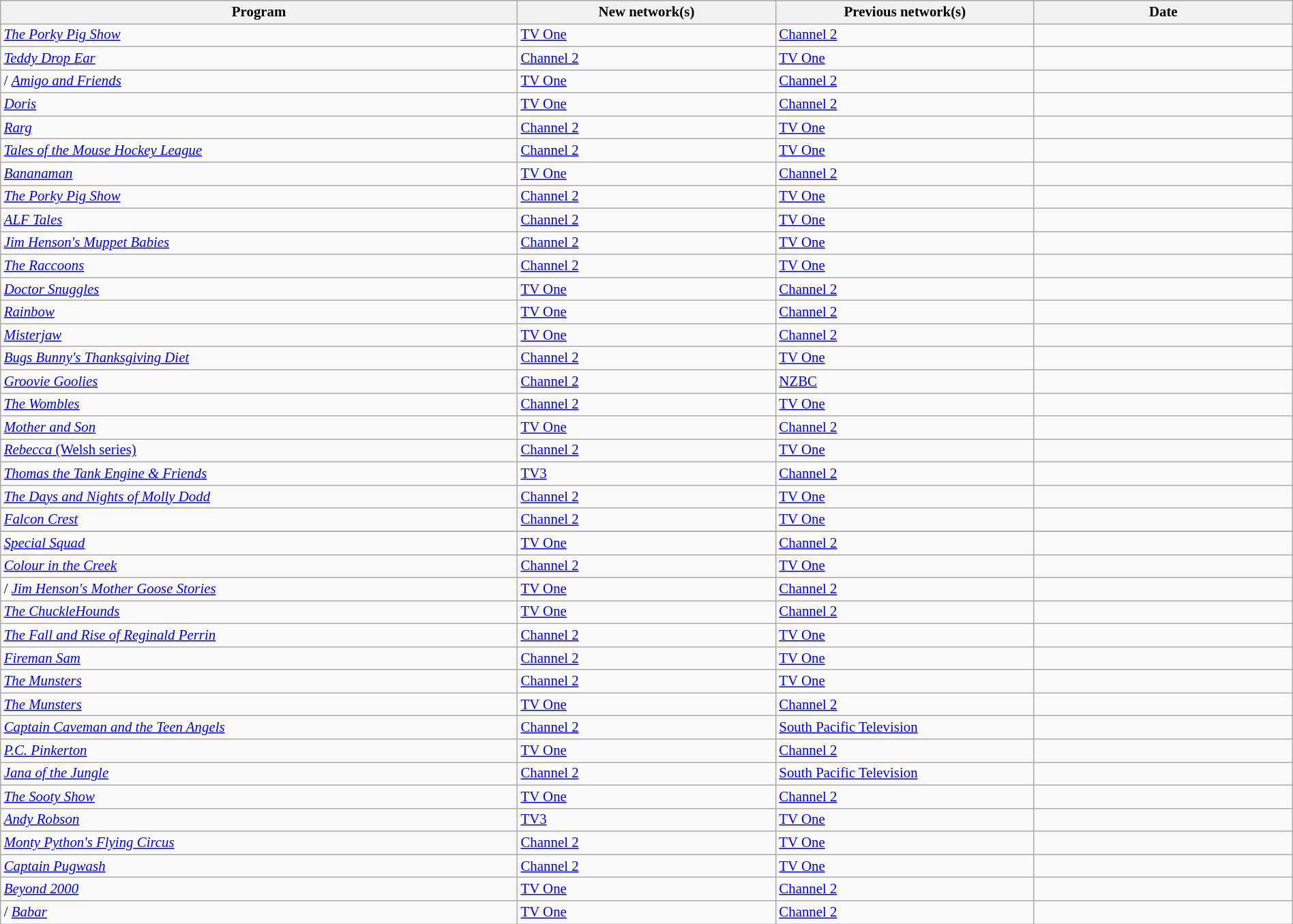<table class="wikitable sortable" style="width:100%; font-size:87%;">
<tr style="background:#efefef;">
<th style="width:40%;">Program</th>
<th style="width:20%;">New network(s)</th>
<th style="width:20%;">Previous network(s)</th>
<th style="width:20%;">Date</th>
</tr>
<tr>
<td> <em><a href='#'>The Porky Pig Show</a></em></td>
<td><a href='#'>TV One</a></td>
<td><a href='#'>Channel 2</a></td>
<td></td>
</tr>
<tr>
<td> <em><a href='#'>Teddy Drop Ear</a></em></td>
<td><a href='#'>Channel 2</a></td>
<td><a href='#'>TV One</a></td>
<td></td>
</tr>
<tr>
<td>/ <em><a href='#'>Amigo and Friends</a></em></td>
<td><a href='#'>TV One</a></td>
<td><a href='#'>Channel 2</a></td>
<td></td>
</tr>
<tr>
<td> <em><a href='#'>Doris</a></em></td>
<td><a href='#'>TV One</a></td>
<td><a href='#'>Channel 2</a></td>
<td></td>
</tr>
<tr>
<td> <em><a href='#'>Rarg</a></em></td>
<td><a href='#'>Channel 2</a></td>
<td><a href='#'>TV One</a></td>
<td></td>
</tr>
<tr>
<td> <em><a href='#'>Tales of the Mouse Hockey League</a></em></td>
<td><a href='#'>Channel 2</a></td>
<td><a href='#'>TV One</a></td>
<td></td>
</tr>
<tr>
<td> <em><a href='#'>Bananaman</a></em></td>
<td><a href='#'>TV One</a></td>
<td><a href='#'>Channel 2</a></td>
<td></td>
</tr>
<tr>
<td> <em><a href='#'>The Porky Pig Show</a></em></td>
<td><a href='#'>Channel 2</a></td>
<td><a href='#'>TV One</a></td>
<td></td>
</tr>
<tr>
<td> <em><a href='#'>ALF Tales</a></em></td>
<td><a href='#'>Channel 2</a></td>
<td><a href='#'>TV One</a></td>
<td></td>
</tr>
<tr>
<td> <em><a href='#'>Jim Henson's Muppet Babies</a></em></td>
<td><a href='#'>Channel 2</a></td>
<td><a href='#'>TV One</a></td>
<td></td>
</tr>
<tr>
<td> <em><a href='#'>The Raccoons</a></em></td>
<td><a href='#'>Channel 2</a></td>
<td><a href='#'>TV One</a></td>
<td></td>
</tr>
<tr>
<td> <em><a href='#'>Doctor Snuggles</a></em></td>
<td><a href='#'>TV One</a></td>
<td><a href='#'>Channel 2</a></td>
<td></td>
</tr>
<tr>
<td> <em><a href='#'>Rainbow</a></em></td>
<td><a href='#'>TV One</a></td>
<td><a href='#'>Channel 2</a></td>
<td></td>
</tr>
<tr>
<td> <em><a href='#'>Misterjaw</a></em></td>
<td><a href='#'>TV One</a></td>
<td><a href='#'>Channel 2</a></td>
<td></td>
</tr>
<tr>
<td> <em><a href='#'>Bugs Bunny's Thanksgiving Diet</a></em></td>
<td><a href='#'>Channel 2</a></td>
<td><a href='#'>TV One</a></td>
<td></td>
</tr>
<tr>
<td> <em><a href='#'>Groovie Goolies</a></em></td>
<td><a href='#'>Channel 2</a></td>
<td><a href='#'>NZBC</a></td>
<td></td>
</tr>
<tr>
<td> <em><a href='#'>The Wombles</a></em></td>
<td><a href='#'>Channel 2</a></td>
<td><a href='#'>TV One</a></td>
<td></td>
</tr>
<tr>
<td> <em><a href='#'>Mother and Son</a></em></td>
<td><a href='#'>TV One</a></td>
<td><a href='#'>Channel 2</a></td>
<td></td>
</tr>
<tr>
<td> <a href='#'><em>Rebecca</em> (Welsh series)</a></td>
<td><a href='#'>Channel 2</a></td>
<td><a href='#'>TV One</a></td>
<td></td>
</tr>
<tr>
<td> <em><a href='#'>Thomas the Tank Engine & Friends</a></em></td>
<td><a href='#'>TV3</a></td>
<td><a href='#'>Channel 2</a></td>
<td></td>
</tr>
<tr>
<td> <em><a href='#'>The Days and Nights of Molly Dodd</a></em></td>
<td><a href='#'>Channel 2</a></td>
<td><a href='#'>TV One</a></td>
<td></td>
</tr>
<tr>
<td> <em><a href='#'>Falcon Crest</a></em></td>
<td><a href='#'>Channel 2</a></td>
<td><a href='#'>TV One</a></td>
<td></td>
</tr>
<tr>
</tr>
<tr>
<td> <em><a href='#'>Special Squad</a></em></td>
<td><a href='#'>TV One</a></td>
<td><a href='#'>Channel 2</a></td>
<td></td>
</tr>
<tr>
<td> <em><a href='#'>Colour in the Creek</a></em></td>
<td><a href='#'>Channel 2</a></td>
<td><a href='#'>TV One</a></td>
<td></td>
</tr>
<tr>
<td>/ <em><a href='#'>Jim Henson's Mother Goose Stories</a></em></td>
<td><a href='#'>TV One</a></td>
<td><a href='#'>Channel 2</a></td>
<td></td>
</tr>
<tr>
<td> <em><a href='#'>The ChuckleHounds</a></em></td>
<td><a href='#'>TV One</a></td>
<td><a href='#'>Channel 2</a></td>
<td></td>
</tr>
<tr>
<td> <em><a href='#'>The Fall and Rise of Reginald Perrin</a></em></td>
<td><a href='#'>Channel 2</a></td>
<td><a href='#'>TV One</a></td>
<td></td>
</tr>
<tr>
<td> <em><a href='#'>Fireman Sam</a></em></td>
<td><a href='#'>Channel 2</a></td>
<td><a href='#'>TV One</a></td>
<td></td>
</tr>
<tr>
<td> <em><a href='#'>The Munsters</a></em></td>
<td><a href='#'>Channel 2</a></td>
<td><a href='#'>TV One</a></td>
<td></td>
</tr>
<tr>
<td> <em><a href='#'>The Munsters</a></em></td>
<td><a href='#'>TV One</a></td>
<td><a href='#'>Channel 2</a></td>
<td></td>
</tr>
<tr>
<td> <em><a href='#'>Captain Caveman and the Teen Angels</a></em></td>
<td><a href='#'>Channel 2</a></td>
<td><a href='#'>South Pacific Television</a></td>
<td></td>
</tr>
<tr>
<td> <em><a href='#'>P.C. Pinkerton</a></em></td>
<td><a href='#'>TV One</a></td>
<td><a href='#'>Channel 2</a></td>
<td></td>
</tr>
<tr>
<td> <em><a href='#'>Jana of the Jungle</a></em></td>
<td><a href='#'>Channel 2</a></td>
<td><a href='#'>South Pacific Television</a></td>
<td></td>
</tr>
<tr>
<td> <em><a href='#'>The Sooty Show</a></em></td>
<td><a href='#'>TV One</a></td>
<td><a href='#'>Channel 2</a></td>
<td></td>
</tr>
<tr>
<td> <em><a href='#'>Andy Robson</a></em></td>
<td><a href='#'>TV3</a></td>
<td><a href='#'>TV One</a></td>
<td></td>
</tr>
<tr>
<td> <em><a href='#'>Monty Python's Flying Circus</a></em></td>
<td><a href='#'>Channel 2</a></td>
<td><a href='#'>TV One</a></td>
<td></td>
</tr>
<tr>
<td> <em><a href='#'>Captain Pugwash</a></em></td>
<td><a href='#'>Channel 2</a></td>
<td><a href='#'>TV One</a></td>
<td></td>
</tr>
<tr>
<td> <em><a href='#'>Beyond 2000</a></em></td>
<td><a href='#'>TV One</a></td>
<td><a href='#'>Channel 2</a></td>
<td></td>
</tr>
<tr>
<td>/ <em><a href='#'>Babar</a></em></td>
<td><a href='#'>TV One</a></td>
<td><a href='#'>Channel 2</a></td>
<td></td>
</tr>
</table>
